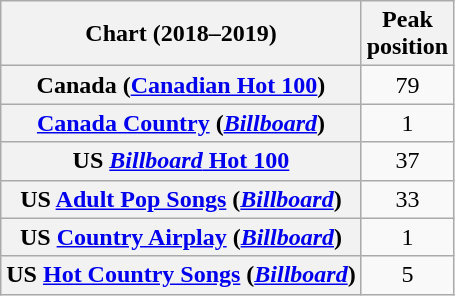<table class="wikitable sortable plainrowheaders" style="text-align:center">
<tr>
<th>Chart (2018–2019)</th>
<th>Peak<br>position</th>
</tr>
<tr>
<th scope="row">Canada (<a href='#'>Canadian Hot 100</a>)</th>
<td>79</td>
</tr>
<tr>
<th scope="row"><a href='#'>Canada Country</a> (<a href='#'><em>Billboard</em></a>)</th>
<td>1</td>
</tr>
<tr>
<th scope="row">US <a href='#'><em>Billboard</em> Hot 100</a></th>
<td>37</td>
</tr>
<tr>
<th scope="row">US <a href='#'>Adult Pop Songs</a> (<em><a href='#'>Billboard</a></em>)</th>
<td>33</td>
</tr>
<tr>
<th scope="row">US <a href='#'>Country Airplay</a> (<em><a href='#'>Billboard</a></em>)</th>
<td>1</td>
</tr>
<tr>
<th scope="row">US <a href='#'>Hot Country Songs</a> (<em><a href='#'>Billboard</a></em>)</th>
<td>5</td>
</tr>
</table>
